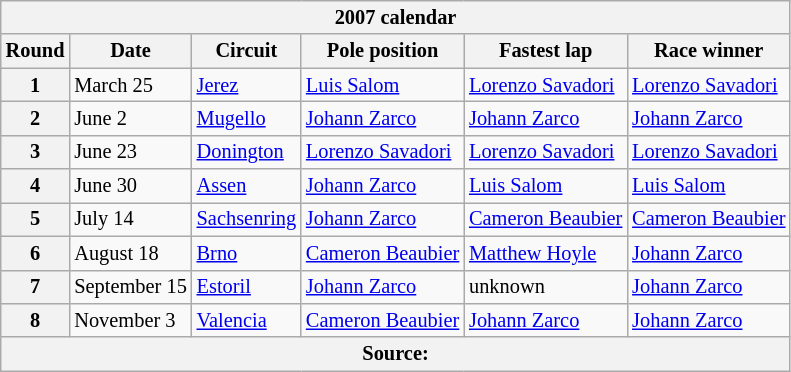<table class="wikitable" style="font-size:85%; ">
<tr>
<th colspan=6>2007 calendar</th>
</tr>
<tr>
<th>Round</th>
<th>Date</th>
<th>Circuit</th>
<th>Pole position</th>
<th>Fastest lap</th>
<th>Race winner</th>
</tr>
<tr>
<th>1</th>
<td>March 25</td>
<td> <a href='#'>Jerez</a></td>
<td> <a href='#'>Luis Salom</a></td>
<td> <a href='#'>Lorenzo Savadori</a></td>
<td> <a href='#'>Lorenzo Savadori</a></td>
</tr>
<tr>
<th>2</th>
<td>June 2</td>
<td> <a href='#'>Mugello</a></td>
<td> <a href='#'>Johann Zarco</a></td>
<td> <a href='#'>Johann Zarco</a></td>
<td> <a href='#'>Johann Zarco</a></td>
</tr>
<tr>
<th>3</th>
<td>June 23</td>
<td> <a href='#'>Donington</a></td>
<td> <a href='#'>Lorenzo Savadori</a></td>
<td> <a href='#'>Lorenzo Savadori</a></td>
<td> <a href='#'>Lorenzo Savadori</a></td>
</tr>
<tr>
<th>4</th>
<td>June 30</td>
<td> <a href='#'>Assen</a></td>
<td> <a href='#'>Johann Zarco</a></td>
<td> <a href='#'>Luis Salom</a></td>
<td> <a href='#'>Luis Salom</a></td>
</tr>
<tr>
<th>5</th>
<td>July 14</td>
<td> <a href='#'>Sachsenring</a></td>
<td> <a href='#'>Johann Zarco</a></td>
<td> <a href='#'>Cameron Beaubier</a></td>
<td> <a href='#'>Cameron Beaubier</a></td>
</tr>
<tr>
<th>6</th>
<td>August 18</td>
<td> <a href='#'>Brno</a></td>
<td> <a href='#'>Cameron Beaubier</a></td>
<td> <a href='#'>Matthew Hoyle</a></td>
<td> <a href='#'>Johann Zarco</a></td>
</tr>
<tr>
<th>7</th>
<td>September 15</td>
<td> <a href='#'>Estoril</a></td>
<td> <a href='#'>Johann Zarco</a></td>
<td> unknown</td>
<td> <a href='#'>Johann Zarco</a></td>
</tr>
<tr>
<th>8</th>
<td>November 3</td>
<td> <a href='#'>Valencia</a></td>
<td> <a href='#'>Cameron Beaubier</a></td>
<td> <a href='#'>Johann Zarco</a></td>
<td> <a href='#'>Johann Zarco</a></td>
</tr>
<tr>
<th colspan=6>Source:</th>
</tr>
</table>
